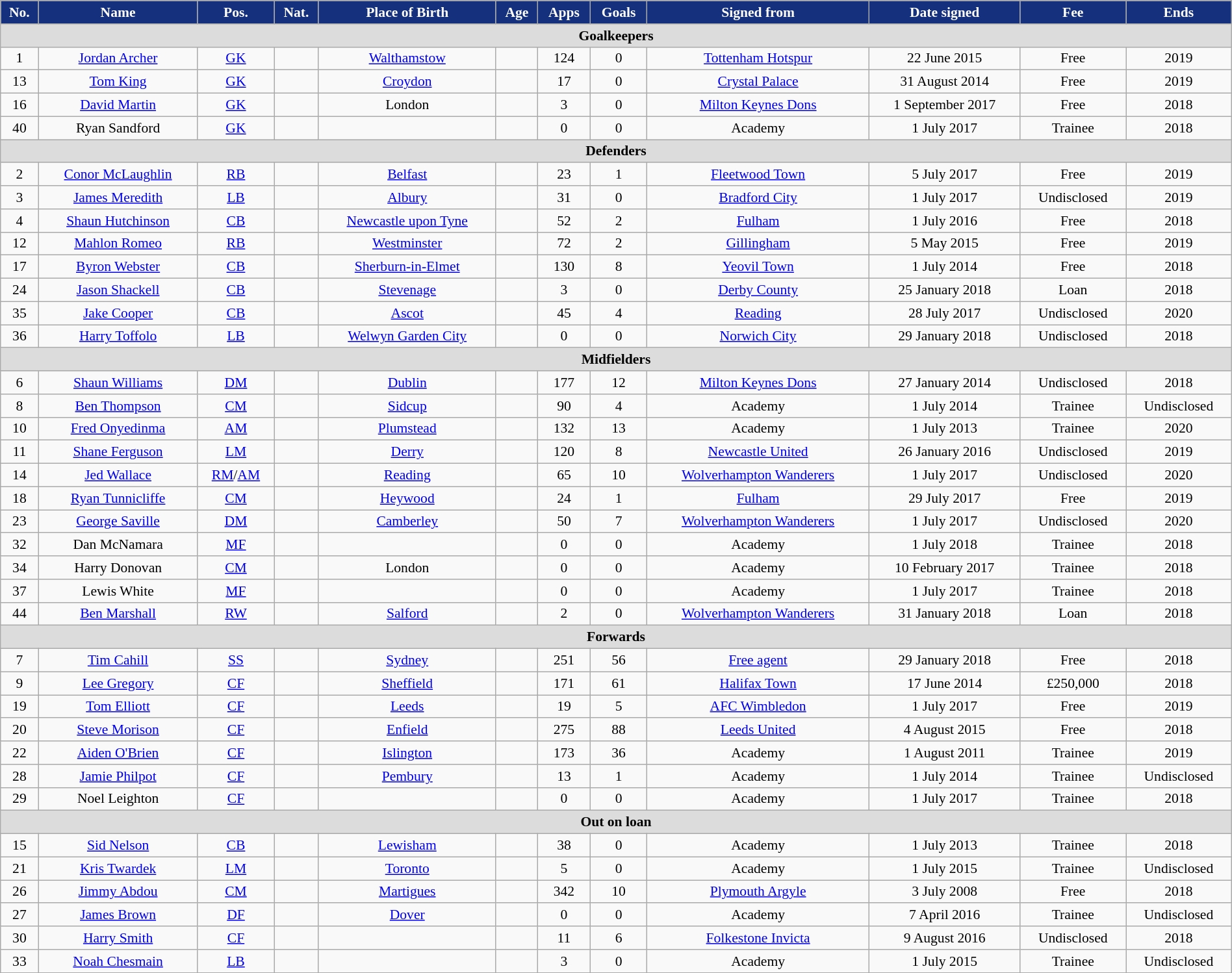<table class="wikitable" style="text-align:center; font-size:90%; width:100%;">
<tr>
<th style="background:#15317E; color:white; text-align:center;">No.</th>
<th style="background:#15317E; color:white; text-align:center;">Name</th>
<th style="background:#15317E; color:white; text-align:center;">Pos.</th>
<th style="background:#15317E; color:white; text-align:center;">Nat.</th>
<th style="background:#15317E; color:white; text-align:center;">Place of Birth</th>
<th style="background:#15317E; color:white; text-align:center;">Age</th>
<th style="background:#15317E; color:white; text-align:center;">Apps</th>
<th style="background:#15317E; color:white; text-align:center;">Goals</th>
<th style="background:#15317E; color:white; text-align:center;">Signed from</th>
<th style="background:#15317E; color:white; text-align:center;">Date signed</th>
<th style="background:#15317E; color:white; text-align:center;">Fee</th>
<th style="background:#15317E; color:white; text-align:center;">Ends</th>
</tr>
<tr>
<th colspan="14" style="background:#dcdcdc; text-align:center;">Goalkeepers</th>
</tr>
<tr>
<td>1</td>
<td><a href='#'>Jordan Archer</a></td>
<td><a href='#'>GK</a></td>
<td></td>
<td><a href='#'>Walthamstow</a></td>
<td></td>
<td>124</td>
<td>0</td>
<td><a href='#'>Tottenham Hotspur</a></td>
<td>22 June 2015</td>
<td>Free</td>
<td>2019</td>
</tr>
<tr>
<td>13</td>
<td><a href='#'>Tom King</a></td>
<td><a href='#'>GK</a></td>
<td></td>
<td><a href='#'>Croydon</a></td>
<td></td>
<td>17</td>
<td>0</td>
<td><a href='#'>Crystal Palace</a></td>
<td>31 August 2014</td>
<td>Free</td>
<td>2019</td>
</tr>
<tr>
<td>16</td>
<td><a href='#'>David Martin</a></td>
<td><a href='#'>GK</a></td>
<td></td>
<td>London</td>
<td></td>
<td>3</td>
<td>0</td>
<td><a href='#'>Milton Keynes Dons</a></td>
<td>1 September 2017</td>
<td>Free</td>
<td>2018</td>
</tr>
<tr>
<td>40</td>
<td>Ryan Sandford</td>
<td><a href='#'>GK</a></td>
<td></td>
<td></td>
<td></td>
<td>0</td>
<td>0</td>
<td>Academy</td>
<td>1 July 2017</td>
<td>Trainee</td>
<td>2018</td>
</tr>
<tr>
<th colspan="14" style="background:#dcdcdc; text-align:center;">Defenders</th>
</tr>
<tr>
<td>2</td>
<td><a href='#'>Conor McLaughlin</a></td>
<td><a href='#'>RB</a></td>
<td></td>
<td><a href='#'>Belfast</a></td>
<td></td>
<td>23</td>
<td>1</td>
<td><a href='#'>Fleetwood Town</a></td>
<td>5 July 2017</td>
<td>Free</td>
<td>2019</td>
</tr>
<tr>
<td>3</td>
<td><a href='#'>James Meredith</a></td>
<td><a href='#'>LB</a></td>
<td></td>
<td><a href='#'>Albury</a></td>
<td></td>
<td>31</td>
<td>0</td>
<td><a href='#'>Bradford City</a></td>
<td>1 July 2017</td>
<td>Undisclosed</td>
<td>2019</td>
</tr>
<tr>
<td>4</td>
<td><a href='#'>Shaun Hutchinson</a></td>
<td><a href='#'>CB</a></td>
<td></td>
<td><a href='#'>Newcastle upon Tyne</a></td>
<td></td>
<td>52</td>
<td>2</td>
<td><a href='#'>Fulham</a></td>
<td>1 July 2016</td>
<td>Free</td>
<td>2018</td>
</tr>
<tr>
<td>12</td>
<td><a href='#'>Mahlon Romeo</a></td>
<td><a href='#'>RB</a></td>
<td></td>
<td><a href='#'>Westminster</a></td>
<td></td>
<td>72</td>
<td>2</td>
<td><a href='#'>Gillingham</a></td>
<td>5 May 2015</td>
<td>Free</td>
<td>2019</td>
</tr>
<tr>
<td>17</td>
<td><a href='#'>Byron Webster</a></td>
<td><a href='#'>CB</a></td>
<td></td>
<td><a href='#'>Sherburn-in-Elmet</a></td>
<td></td>
<td>130</td>
<td>8</td>
<td><a href='#'>Yeovil Town</a></td>
<td>1 July 2014</td>
<td>Free</td>
<td>2018</td>
</tr>
<tr>
<td>24</td>
<td><a href='#'>Jason Shackell</a></td>
<td><a href='#'>CB</a></td>
<td></td>
<td><a href='#'>Stevenage</a></td>
<td></td>
<td>3</td>
<td>0</td>
<td><a href='#'>Derby County</a></td>
<td>25 January 2018</td>
<td>Loan</td>
<td>2018</td>
</tr>
<tr>
<td>35</td>
<td><a href='#'>Jake Cooper</a></td>
<td><a href='#'>CB</a></td>
<td></td>
<td><a href='#'>Ascot</a></td>
<td></td>
<td>45</td>
<td>4</td>
<td><a href='#'>Reading</a></td>
<td>28 July 2017</td>
<td>Undisclosed</td>
<td>2020</td>
</tr>
<tr>
<td>36</td>
<td><a href='#'>Harry Toffolo</a></td>
<td><a href='#'>LB</a></td>
<td></td>
<td><a href='#'>Welwyn Garden City</a></td>
<td></td>
<td>0</td>
<td>0</td>
<td><a href='#'>Norwich City</a></td>
<td>29 January 2018</td>
<td>Undisclosed</td>
<td>2018</td>
</tr>
<tr>
<th colspan="14" style="background:#dcdcdc; text-align:center;">Midfielders</th>
</tr>
<tr>
<td>6</td>
<td><a href='#'>Shaun Williams</a></td>
<td><a href='#'>DM</a></td>
<td></td>
<td><a href='#'>Dublin</a></td>
<td></td>
<td>177</td>
<td>12</td>
<td><a href='#'>Milton Keynes Dons</a></td>
<td>27 January 2014</td>
<td>Undisclosed</td>
<td>2018</td>
</tr>
<tr>
<td>8</td>
<td><a href='#'>Ben Thompson</a></td>
<td><a href='#'>CM</a></td>
<td></td>
<td><a href='#'>Sidcup</a></td>
<td></td>
<td>90</td>
<td>4</td>
<td>Academy</td>
<td>1 July 2014</td>
<td>Trainee</td>
<td>Undisclosed</td>
</tr>
<tr>
<td>10</td>
<td><a href='#'>Fred Onyedinma</a></td>
<td><a href='#'>AM</a></td>
<td></td>
<td><a href='#'>Plumstead</a></td>
<td></td>
<td>132</td>
<td>13</td>
<td>Academy</td>
<td>1 July 2013</td>
<td>Trainee</td>
<td>2020</td>
</tr>
<tr>
<td>11</td>
<td><a href='#'>Shane Ferguson</a></td>
<td><a href='#'>LM</a></td>
<td></td>
<td><a href='#'>Derry</a></td>
<td></td>
<td>120</td>
<td>8</td>
<td><a href='#'>Newcastle United</a></td>
<td>26 January 2016</td>
<td>Undisclosed</td>
<td>2019</td>
</tr>
<tr>
<td>14</td>
<td><a href='#'>Jed Wallace</a></td>
<td><a href='#'>RM</a>/<a href='#'>AM</a></td>
<td></td>
<td><a href='#'>Reading</a></td>
<td></td>
<td>65</td>
<td>10</td>
<td><a href='#'>Wolverhampton Wanderers</a></td>
<td>1 July 2017</td>
<td>Undisclosed</td>
<td>2020</td>
</tr>
<tr>
<td>18</td>
<td><a href='#'>Ryan Tunnicliffe</a></td>
<td><a href='#'>CM</a></td>
<td></td>
<td><a href='#'>Heywood</a></td>
<td></td>
<td>24</td>
<td>1</td>
<td><a href='#'>Fulham</a></td>
<td>29 July 2017</td>
<td>Free</td>
<td>2019</td>
</tr>
<tr>
<td>23</td>
<td><a href='#'>George Saville</a></td>
<td><a href='#'>DM</a></td>
<td></td>
<td><a href='#'>Camberley</a></td>
<td></td>
<td>50</td>
<td>7</td>
<td><a href='#'>Wolverhampton Wanderers</a></td>
<td>1 July 2017</td>
<td>Undisclosed</td>
<td>2020</td>
</tr>
<tr>
<td>32</td>
<td>Dan McNamara</td>
<td><a href='#'>MF</a></td>
<td></td>
<td></td>
<td></td>
<td>0</td>
<td>0</td>
<td>Academy</td>
<td>1 July 2018</td>
<td>Trainee</td>
<td>2018</td>
</tr>
<tr>
<td>34</td>
<td>Harry Donovan</td>
<td><a href='#'>CM</a></td>
<td></td>
<td>London</td>
<td></td>
<td>0</td>
<td>0</td>
<td>Academy</td>
<td>10 February 2017</td>
<td>Trainee</td>
<td>2018</td>
</tr>
<tr>
<td>37</td>
<td>Lewis White</td>
<td><a href='#'>MF</a></td>
<td></td>
<td></td>
<td></td>
<td>0</td>
<td>0</td>
<td>Academy</td>
<td>1 July 2017</td>
<td>Trainee</td>
<td>2018</td>
</tr>
<tr>
<td>44</td>
<td><a href='#'>Ben Marshall</a></td>
<td><a href='#'>RW</a></td>
<td></td>
<td><a href='#'>Salford</a></td>
<td></td>
<td>2</td>
<td>0</td>
<td><a href='#'>Wolverhampton Wanderers</a></td>
<td>31 January 2018</td>
<td>Loan</td>
<td>2018</td>
</tr>
<tr>
<th colspan="14" style="background:#dcdcdc; text-align:center;">Forwards</th>
</tr>
<tr>
<td>7</td>
<td><a href='#'>Tim Cahill</a></td>
<td><a href='#'>SS</a></td>
<td></td>
<td><a href='#'>Sydney</a></td>
<td></td>
<td>251</td>
<td>56</td>
<td><a href='#'>Free agent</a></td>
<td>29 January 2018</td>
<td>Free</td>
<td>2018</td>
</tr>
<tr>
<td>9</td>
<td><a href='#'>Lee Gregory</a></td>
<td><a href='#'>CF</a></td>
<td></td>
<td><a href='#'>Sheffield</a></td>
<td></td>
<td>171</td>
<td>61</td>
<td><a href='#'>Halifax Town</a></td>
<td>17 June 2014</td>
<td>£250,000</td>
<td>2018</td>
</tr>
<tr>
<td>19</td>
<td><a href='#'>Tom Elliott</a></td>
<td><a href='#'>CF</a></td>
<td></td>
<td><a href='#'>Leeds</a></td>
<td></td>
<td>19</td>
<td>5</td>
<td><a href='#'>AFC Wimbledon</a></td>
<td>1 July 2017</td>
<td>Free</td>
<td>2019</td>
</tr>
<tr>
<td>20</td>
<td><a href='#'>Steve Morison</a></td>
<td><a href='#'>CF</a></td>
<td></td>
<td><a href='#'>Enfield</a></td>
<td></td>
<td>275</td>
<td>88</td>
<td><a href='#'>Leeds United</a></td>
<td>4 August 2015</td>
<td>Free</td>
<td>2018</td>
</tr>
<tr>
<td>22</td>
<td><a href='#'>Aiden O'Brien</a></td>
<td><a href='#'>CF</a></td>
<td></td>
<td><a href='#'>Islington</a></td>
<td></td>
<td>173</td>
<td>36</td>
<td>Academy</td>
<td>1 August 2011</td>
<td>Trainee</td>
<td>2019</td>
</tr>
<tr>
<td>28</td>
<td><a href='#'>Jamie Philpot</a></td>
<td><a href='#'>CF</a></td>
<td></td>
<td><a href='#'>Pembury</a></td>
<td></td>
<td>13</td>
<td>1</td>
<td>Academy</td>
<td>1 July 2014</td>
<td>Trainee</td>
<td>Undisclosed</td>
</tr>
<tr>
<td>29</td>
<td>Noel Leighton</td>
<td><a href='#'>CF</a></td>
<td></td>
<td></td>
<td></td>
<td>0</td>
<td>0</td>
<td>Academy</td>
<td>1 July 2017</td>
<td>Trainee</td>
<td>2018</td>
</tr>
<tr>
<th colspan="14" style="background:#dcdcdc; text-align:center;">Out on loan</th>
</tr>
<tr>
<td>15</td>
<td><a href='#'>Sid Nelson</a></td>
<td><a href='#'>CB</a></td>
<td></td>
<td><a href='#'>Lewisham</a></td>
<td></td>
<td>38</td>
<td>0</td>
<td>Academy</td>
<td>1 July 2013</td>
<td>Trainee</td>
<td>2018</td>
</tr>
<tr>
<td>21</td>
<td><a href='#'>Kris Twardek</a></td>
<td><a href='#'>LM</a></td>
<td></td>
<td><a href='#'>Toronto</a></td>
<td></td>
<td>5</td>
<td>0</td>
<td>Academy</td>
<td>1 July 2015</td>
<td>Trainee</td>
<td>Undisclosed</td>
</tr>
<tr>
<td>26</td>
<td><a href='#'>Jimmy Abdou</a></td>
<td><a href='#'>CM</a></td>
<td></td>
<td><a href='#'>Martigues</a></td>
<td></td>
<td>342</td>
<td>10</td>
<td><a href='#'>Plymouth Argyle</a></td>
<td>3 July 2008</td>
<td>Free</td>
<td>2018</td>
</tr>
<tr>
<td>27</td>
<td><a href='#'>James Brown</a></td>
<td><a href='#'>DF</a></td>
<td></td>
<td><a href='#'>Dover</a></td>
<td></td>
<td>0</td>
<td>0</td>
<td>Academy</td>
<td>7 April 2016</td>
<td>Trainee</td>
<td>Undisclosed</td>
</tr>
<tr>
<td>30</td>
<td><a href='#'>Harry Smith</a></td>
<td><a href='#'>CF</a></td>
<td></td>
<td></td>
<td></td>
<td>11</td>
<td>6</td>
<td><a href='#'>Folkestone Invicta</a></td>
<td>9 August 2016</td>
<td>Undisclosed</td>
<td>2018</td>
</tr>
<tr>
<td>33</td>
<td><a href='#'>Noah Chesmain</a></td>
<td><a href='#'>LB</a></td>
<td></td>
<td></td>
<td></td>
<td>3</td>
<td>0</td>
<td>Academy</td>
<td>1 July 2015</td>
<td>Trainee</td>
<td>Undisclosed</td>
</tr>
<tr>
</tr>
</table>
